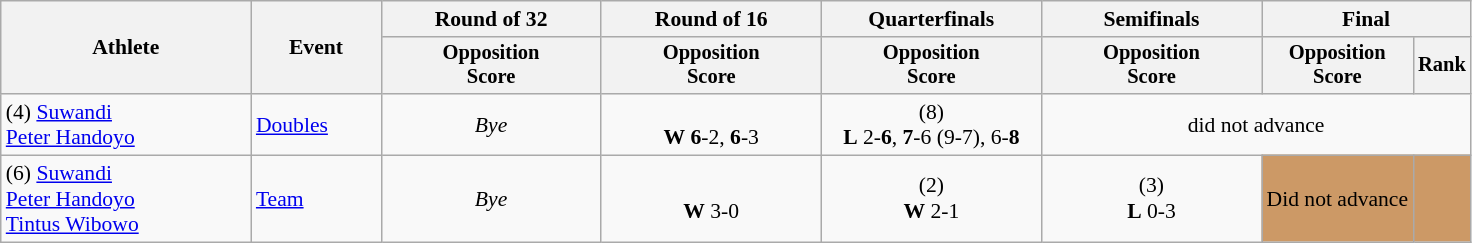<table class="wikitable" style="font-size:90%; text-align:center">
<tr>
<th width="160" rowspan="2">Athlete</th>
<th width="80" rowspan="2">Event</th>
<th width="140">Round of 32</th>
<th width="140">Round of 16</th>
<th width="140">Quarterfinals</th>
<th width="140">Semifinals</th>
<th width="110" colspan="2">Final</th>
</tr>
<tr style="font-size:95%">
<th>Opposition<br>Score</th>
<th>Opposition<br>Score</th>
<th>Opposition<br>Score</th>
<th>Opposition<br>Score</th>
<th>Opposition<br>Score</th>
<th>Rank</th>
</tr>
<tr>
<td align=left>(4) <a href='#'>Suwandi</a> <br> <a href='#'>Peter Handoyo</a></td>
<td align=left><a href='#'>Doubles</a></td>
<td align="center"><em>Bye</em></td>
<td align="center"> <br> <strong>W</strong> <strong>6</strong>-2, <strong>6</strong>-3</td>
<td align="center">(8)  <br> <strong>L</strong> 2-<strong>6</strong>, <strong>7</strong>-6 (9-7), 6-<strong>8</strong></td>
<td align="center" colspan=3>did not advance</td>
</tr>
<tr>
<td align=left>(6) <a href='#'>Suwandi</a> <br> <a href='#'>Peter Handoyo</a> <br> <a href='#'>Tintus Wibowo</a></td>
<td align=left><a href='#'>Team</a></td>
<td align="center"><em>Bye</em></td>
<td> <br><strong>W</strong> 3-0</td>
<td>(2)  <br><strong>W</strong> 2-1</td>
<td>(3)  <br><strong>L</strong> 0-3</td>
<td align="center" bgcolor=cc9966>Did not advance</td>
<td bgcolor=cc9966></td>
</tr>
</table>
